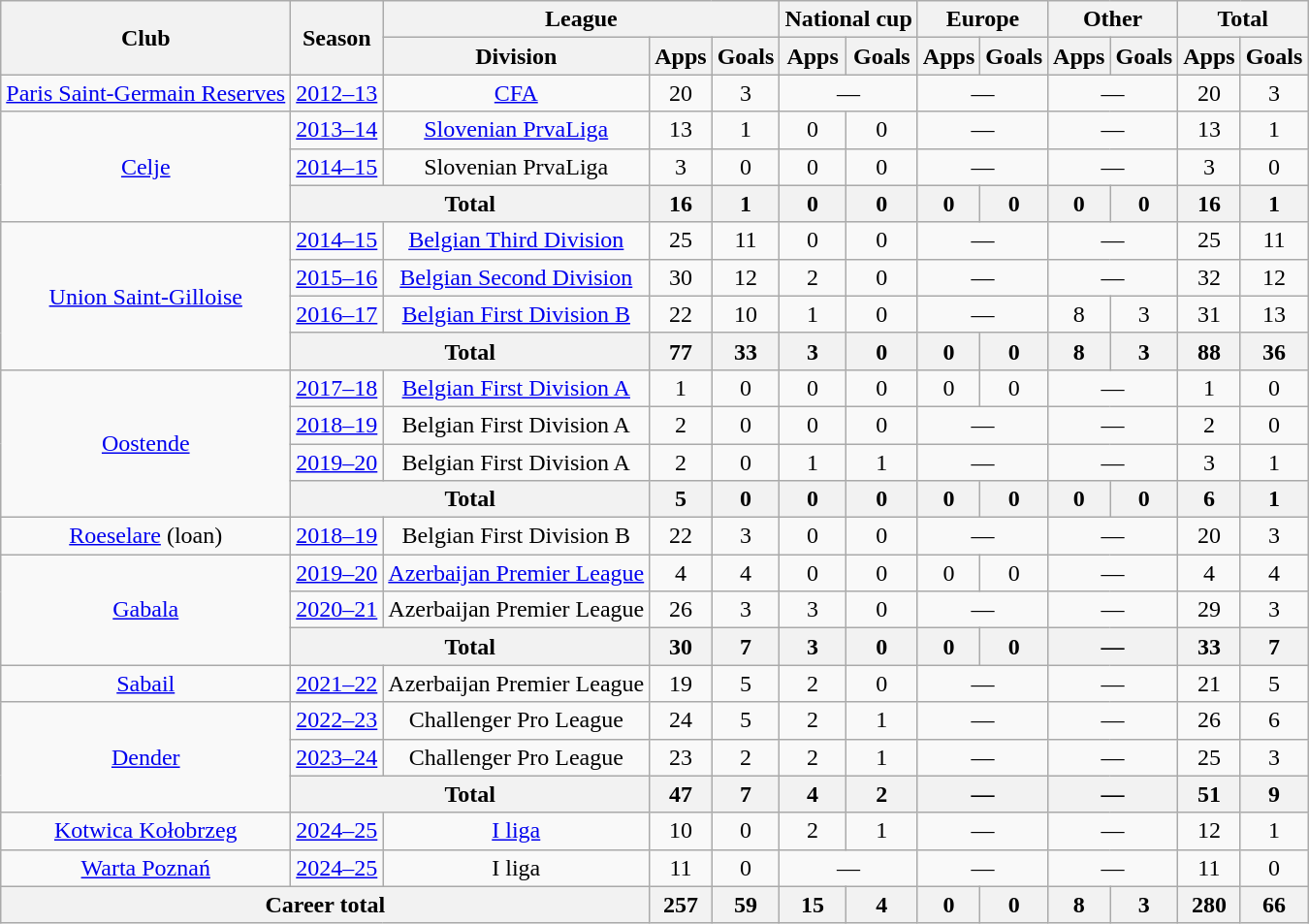<table class="wikitable" style="text-align:center">
<tr>
<th rowspan="2">Club</th>
<th rowspan="2">Season</th>
<th colspan="3">League</th>
<th colspan="2">National cup</th>
<th colspan="2">Europe</th>
<th colspan="2">Other</th>
<th colspan="2">Total</th>
</tr>
<tr>
<th>Division</th>
<th>Apps</th>
<th>Goals</th>
<th>Apps</th>
<th>Goals</th>
<th>Apps</th>
<th>Goals</th>
<th>Apps</th>
<th>Goals</th>
<th>Apps</th>
<th>Goals</th>
</tr>
<tr>
<td><a href='#'>Paris Saint-Germain Reserves</a></td>
<td><a href='#'>2012–13</a></td>
<td><a href='#'>CFA</a></td>
<td>20</td>
<td>3</td>
<td colspan="2">—</td>
<td colspan="2">—</td>
<td colspan="2">—</td>
<td>20</td>
<td>3</td>
</tr>
<tr>
<td rowspan="3"><a href='#'>Celje</a></td>
<td><a href='#'>2013–14</a></td>
<td><a href='#'>Slovenian PrvaLiga</a></td>
<td>13</td>
<td>1</td>
<td>0</td>
<td>0</td>
<td colspan="2">—</td>
<td colspan="2">—</td>
<td>13</td>
<td>1</td>
</tr>
<tr>
<td><a href='#'>2014–15</a></td>
<td>Slovenian PrvaLiga</td>
<td>3</td>
<td>0</td>
<td>0</td>
<td>0</td>
<td colspan="2">—</td>
<td colspan="2">—</td>
<td>3</td>
<td>0</td>
</tr>
<tr>
<th colspan="2">Total</th>
<th>16</th>
<th>1</th>
<th>0</th>
<th>0</th>
<th>0</th>
<th>0</th>
<th>0</th>
<th>0</th>
<th>16</th>
<th>1</th>
</tr>
<tr>
<td rowspan="4"><a href='#'>Union Saint-Gilloise</a></td>
<td><a href='#'>2014–15</a></td>
<td><a href='#'>Belgian Third Division</a></td>
<td>25</td>
<td>11</td>
<td>0</td>
<td>0</td>
<td colspan="2">—</td>
<td colspan="2">—</td>
<td>25</td>
<td>11</td>
</tr>
<tr>
<td><a href='#'>2015–16</a></td>
<td><a href='#'>Belgian Second Division</a></td>
<td>30</td>
<td>12</td>
<td>2</td>
<td>0</td>
<td colspan="2">—</td>
<td colspan="2">—</td>
<td>32</td>
<td>12</td>
</tr>
<tr>
<td><a href='#'>2016–17</a></td>
<td><a href='#'>Belgian First Division B</a></td>
<td>22</td>
<td>10</td>
<td>1</td>
<td>0</td>
<td colspan="2">—</td>
<td>8</td>
<td>3</td>
<td>31</td>
<td>13</td>
</tr>
<tr>
<th colspan="2">Total</th>
<th>77</th>
<th>33</th>
<th>3</th>
<th>0</th>
<th>0</th>
<th>0</th>
<th>8</th>
<th>3</th>
<th>88</th>
<th>36</th>
</tr>
<tr>
<td rowspan="4"><a href='#'>Oostende</a></td>
<td><a href='#'>2017–18</a></td>
<td><a href='#'>Belgian First Division A</a></td>
<td>1</td>
<td>0</td>
<td>0</td>
<td>0</td>
<td>0</td>
<td>0</td>
<td colspan="2">—</td>
<td>1</td>
<td>0</td>
</tr>
<tr>
<td><a href='#'>2018–19</a></td>
<td>Belgian First Division A</td>
<td>2</td>
<td>0</td>
<td>0</td>
<td>0</td>
<td colspan="2">—</td>
<td colspan="2">—</td>
<td>2</td>
<td>0</td>
</tr>
<tr>
<td><a href='#'>2019–20</a></td>
<td>Belgian First Division A</td>
<td>2</td>
<td>0</td>
<td>1</td>
<td>1</td>
<td colspan="2">—</td>
<td colspan="2">—</td>
<td>3</td>
<td>1</td>
</tr>
<tr>
<th colspan="2">Total</th>
<th>5</th>
<th>0</th>
<th>0</th>
<th>0</th>
<th>0</th>
<th>0</th>
<th>0</th>
<th>0</th>
<th>6</th>
<th>1</th>
</tr>
<tr>
<td><a href='#'>Roeselare</a> (loan)</td>
<td><a href='#'>2018–19</a></td>
<td>Belgian First Division B</td>
<td>22</td>
<td>3</td>
<td>0</td>
<td>0</td>
<td colspan="2">—</td>
<td colspan="2">—</td>
<td>20</td>
<td>3</td>
</tr>
<tr>
<td rowspan="3"><a href='#'>Gabala</a></td>
<td><a href='#'>2019–20</a></td>
<td><a href='#'>Azerbaijan Premier League</a></td>
<td>4</td>
<td>4</td>
<td>0</td>
<td>0</td>
<td>0</td>
<td>0</td>
<td colspan="2">—</td>
<td>4</td>
<td>4</td>
</tr>
<tr>
<td><a href='#'>2020–21</a></td>
<td>Azerbaijan Premier League</td>
<td>26</td>
<td>3</td>
<td>3</td>
<td>0</td>
<td colspan="2">—</td>
<td colspan="2">—</td>
<td>29</td>
<td>3</td>
</tr>
<tr>
<th colspan="2">Total</th>
<th>30</th>
<th>7</th>
<th>3</th>
<th>0</th>
<th>0</th>
<th>0</th>
<th colspan="2">—</th>
<th>33</th>
<th>7</th>
</tr>
<tr>
<td><a href='#'>Sabail</a></td>
<td><a href='#'>2021–22</a></td>
<td>Azerbaijan Premier League</td>
<td>19</td>
<td>5</td>
<td>2</td>
<td>0</td>
<td colspan="2">—</td>
<td colspan="2">—</td>
<td>21</td>
<td>5</td>
</tr>
<tr>
<td rowspan="3"><a href='#'>Dender</a></td>
<td><a href='#'>2022–23</a></td>
<td>Challenger Pro League</td>
<td>24</td>
<td>5</td>
<td>2</td>
<td>1</td>
<td colspan="2">—</td>
<td colspan="2">—</td>
<td>26</td>
<td>6</td>
</tr>
<tr>
<td><a href='#'>2023–24</a></td>
<td>Challenger Pro League</td>
<td>23</td>
<td>2</td>
<td>2</td>
<td>1</td>
<td colspan="2">—</td>
<td colspan="2">—</td>
<td>25</td>
<td>3</td>
</tr>
<tr>
<th colspan="2">Total</th>
<th>47</th>
<th>7</th>
<th>4</th>
<th>2</th>
<th colspan="2">—</th>
<th colspan="2">—</th>
<th>51</th>
<th>9</th>
</tr>
<tr>
<td><a href='#'>Kotwica Kołobrzeg</a></td>
<td><a href='#'>2024–25</a></td>
<td><a href='#'>I liga</a></td>
<td>10</td>
<td>0</td>
<td>2</td>
<td>1</td>
<td colspan="2">—</td>
<td colspan="2">—</td>
<td>12</td>
<td>1</td>
</tr>
<tr>
<td><a href='#'>Warta Poznań</a></td>
<td><a href='#'>2024–25</a></td>
<td>I liga</td>
<td>11</td>
<td>0</td>
<td colspan="2">—</td>
<td colspan="2">—</td>
<td colspan="2">—</td>
<td>11</td>
<td>0</td>
</tr>
<tr>
<th colspan="3">Career total</th>
<th>257</th>
<th>59</th>
<th>15</th>
<th>4</th>
<th>0</th>
<th>0</th>
<th>8</th>
<th>3</th>
<th>280</th>
<th>66</th>
</tr>
</table>
